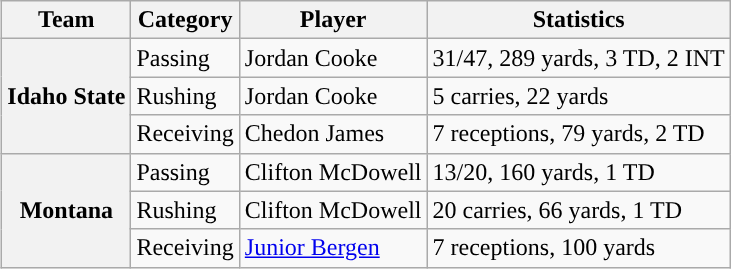<table class="wikitable" style="float:right">
<tr>
<th>Team</th>
<th>Category</th>
<th>Player</th>
<th>Statistics</th>
</tr>
<tr>
<th rowspan=3>Idaho State</th>
<td>Passing</td>
<td>Jordan Cooke</td>
<td>31/47, 289 yards, 3 TD, 2 INT</td>
</tr>
<tr>
<td>Rushing</td>
<td>Jordan Cooke</td>
<td>5 carries, 22 yards</td>
</tr>
<tr>
<td>Receiving</td>
<td>Chedon James</td>
<td>7 receptions, 79 yards, 2 TD</td>
</tr>
<tr>
<th rowspan=3>Montana</th>
<td>Passing</td>
<td>Clifton McDowell</td>
<td>13/20, 160 yards, 1 TD</td>
</tr>
<tr>
<td>Rushing</td>
<td>Clifton McDowell</td>
<td>20 carries, 66 yards, 1 TD</td>
</tr>
<tr>
<td>Receiving</td>
<td><a href='#'>Junior Bergen</a></td>
<td>7 receptions, 100 yards</td>
</tr>
</table>
